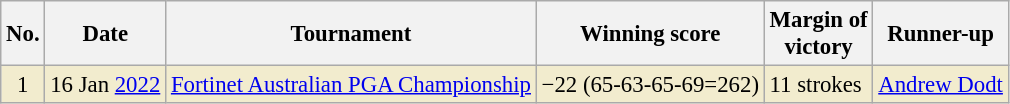<table class="wikitable" style="font-size:95%;">
<tr>
<th>No.</th>
<th>Date</th>
<th>Tournament</th>
<th>Winning score</th>
<th>Margin of<br>victory</th>
<th>Runner-up</th>
</tr>
<tr style="background:#f2ecce;">
<td align=center>1</td>
<td align=right>16 Jan <a href='#'>2022</a></td>
<td><a href='#'>Fortinet Australian PGA Championship</a></td>
<td>−22 (65-63-65-69=262)</td>
<td>11 strokes</td>
<td> <a href='#'>Andrew Dodt</a></td>
</tr>
</table>
